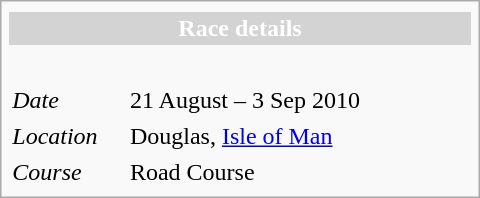<table class="infobox" align="right" cellpadding="2" style="float:right; width: 20em;">
<tr>
</tr>
<tr>
<th colspan="3" style="background:lightgrey; color:#ffffff;">Race details</th>
</tr>
<tr>
<td colspan="3" style="text-align:center;"><br></td>
</tr>
<tr>
<td style="width: 25%;"><em>Date</em></td>
<td>21 August – 3 Sep 2010</td>
</tr>
<tr>
<td><em>Location</em></td>
<td colspan=3>Douglas, <a href='#'>Isle of Man</a></td>
</tr>
<tr>
<td><em>Course</em></td>
<td colspan=3>Road Course <br> </td>
</tr>
</table>
